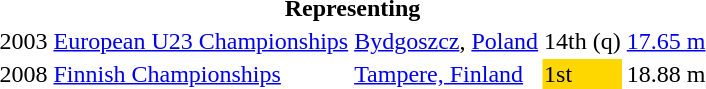<table>
<tr>
<th colspan="5">Representing </th>
</tr>
<tr>
<td>2003</td>
<td><a href='#'>European U23 Championships</a></td>
<td><a href='#'>Bydgoszcz</a>, <a href='#'>Poland</a></td>
<td>14th (q)</td>
<td><a href='#'>17.65 m</a></td>
</tr>
<tr>
<td>2008</td>
<td><a href='#'>Finnish Championships</a></td>
<td><a href='#'>Tampere, Finland</a></td>
<td bgcolor="gold">1st</td>
<td>18.88 m</td>
</tr>
</table>
